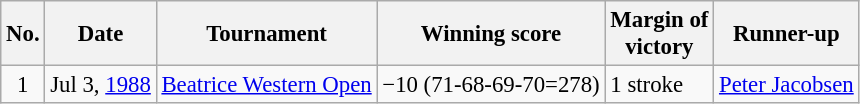<table class="wikitable" style="font-size:95%;">
<tr>
<th>No.</th>
<th>Date</th>
<th>Tournament</th>
<th>Winning score</th>
<th>Margin of<br>victory</th>
<th>Runner-up</th>
</tr>
<tr>
<td align=center>1</td>
<td align=right>Jul 3, <a href='#'>1988</a></td>
<td><a href='#'>Beatrice Western Open</a></td>
<td>−10 (71-68-69-70=278)</td>
<td>1 stroke</td>
<td> <a href='#'>Peter Jacobsen</a></td>
</tr>
</table>
